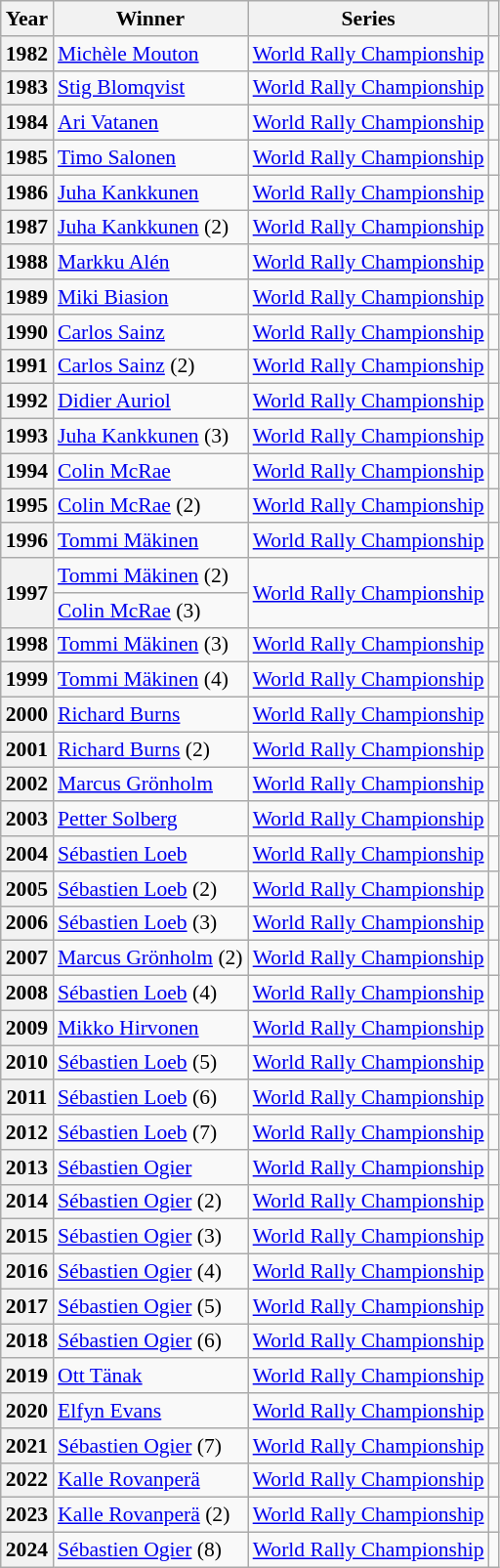<table class="wikitable" style="font-size: 90%;">
<tr>
<th>Year</th>
<th>Winner</th>
<th>Series</th>
<th></th>
</tr>
<tr>
<th>1982</th>
<td> <a href='#'>Michèle Mouton</a></td>
<td><a href='#'>World Rally Championship</a></td>
<td></td>
</tr>
<tr>
<th>1983</th>
<td> <a href='#'>Stig Blomqvist</a></td>
<td><a href='#'>World Rally Championship</a></td>
<td></td>
</tr>
<tr>
<th>1984</th>
<td> <a href='#'>Ari Vatanen</a></td>
<td><a href='#'>World Rally Championship</a></td>
<td></td>
</tr>
<tr>
<th>1985</th>
<td> <a href='#'>Timo Salonen</a></td>
<td><a href='#'>World Rally Championship</a></td>
<td></td>
</tr>
<tr>
<th>1986</th>
<td> <a href='#'>Juha Kankkunen</a></td>
<td><a href='#'>World Rally Championship</a></td>
<td></td>
</tr>
<tr>
<th>1987</th>
<td> <a href='#'>Juha Kankkunen</a> (2)</td>
<td><a href='#'>World Rally Championship</a></td>
<td></td>
</tr>
<tr>
<th>1988</th>
<td> <a href='#'>Markku Alén</a></td>
<td><a href='#'>World Rally Championship</a></td>
<td></td>
</tr>
<tr>
<th>1989</th>
<td> <a href='#'>Miki Biasion</a></td>
<td><a href='#'>World Rally Championship</a></td>
<td></td>
</tr>
<tr>
<th>1990</th>
<td> <a href='#'>Carlos Sainz</a></td>
<td><a href='#'>World Rally Championship</a></td>
<td></td>
</tr>
<tr>
<th>1991</th>
<td> <a href='#'>Carlos Sainz</a> (2)</td>
<td><a href='#'>World Rally Championship</a></td>
<td></td>
</tr>
<tr>
<th>1992</th>
<td> <a href='#'>Didier Auriol</a></td>
<td><a href='#'>World Rally Championship</a></td>
<td></td>
</tr>
<tr>
<th>1993</th>
<td> <a href='#'>Juha Kankkunen</a> (3)</td>
<td><a href='#'>World Rally Championship</a></td>
<td></td>
</tr>
<tr>
<th>1994</th>
<td> <a href='#'>Colin McRae</a></td>
<td><a href='#'>World Rally Championship</a></td>
<td></td>
</tr>
<tr>
<th>1995</th>
<td> <a href='#'>Colin McRae</a> (2)</td>
<td><a href='#'>World Rally Championship</a></td>
<td></td>
</tr>
<tr>
<th>1996</th>
<td> <a href='#'>Tommi Mäkinen</a></td>
<td><a href='#'>World Rally Championship</a></td>
<td></td>
</tr>
<tr>
<th rowspan=2>1997</th>
<td> <a href='#'>Tommi Mäkinen</a> (2)</td>
<td rowspan=2><a href='#'>World Rally Championship</a></td>
<td rowspan=2></td>
</tr>
<tr>
<td> <a href='#'>Colin McRae</a> (3)</td>
</tr>
<tr>
<th>1998</th>
<td> <a href='#'>Tommi Mäkinen</a> (3)</td>
<td><a href='#'>World Rally Championship</a></td>
<td></td>
</tr>
<tr>
<th>1999</th>
<td> <a href='#'>Tommi Mäkinen</a> (4)</td>
<td><a href='#'>World Rally Championship</a></td>
<td></td>
</tr>
<tr>
<th>2000</th>
<td> <a href='#'>Richard Burns</a></td>
<td><a href='#'>World Rally Championship</a></td>
<td></td>
</tr>
<tr>
<th>2001</th>
<td> <a href='#'>Richard Burns</a> (2)</td>
<td><a href='#'>World Rally Championship</a></td>
<td></td>
</tr>
<tr>
<th>2002</th>
<td> <a href='#'>Marcus Grönholm</a></td>
<td><a href='#'>World Rally Championship</a></td>
<td></td>
</tr>
<tr>
<th>2003</th>
<td> <a href='#'>Petter Solberg</a></td>
<td><a href='#'>World Rally Championship</a></td>
<td></td>
</tr>
<tr>
<th>2004</th>
<td> <a href='#'>Sébastien Loeb</a></td>
<td><a href='#'>World Rally Championship</a></td>
<td></td>
</tr>
<tr>
<th>2005</th>
<td> <a href='#'>Sébastien Loeb</a> (2)</td>
<td><a href='#'>World Rally Championship</a></td>
<td></td>
</tr>
<tr>
<th>2006</th>
<td> <a href='#'>Sébastien Loeb</a> (3)</td>
<td><a href='#'>World Rally Championship</a></td>
<td></td>
</tr>
<tr>
<th>2007</th>
<td> <a href='#'>Marcus Grönholm</a> (2)</td>
<td><a href='#'>World Rally Championship</a></td>
<td></td>
</tr>
<tr>
<th>2008</th>
<td> <a href='#'>Sébastien Loeb</a> (4)</td>
<td><a href='#'>World Rally Championship</a></td>
<td></td>
</tr>
<tr>
<th>2009</th>
<td> <a href='#'>Mikko Hirvonen</a></td>
<td><a href='#'>World Rally Championship</a></td>
<td></td>
</tr>
<tr>
<th>2010</th>
<td> <a href='#'>Sébastien Loeb</a> (5)</td>
<td><a href='#'>World Rally Championship</a></td>
<td></td>
</tr>
<tr>
<th>2011</th>
<td> <a href='#'>Sébastien Loeb</a> (6)</td>
<td><a href='#'>World Rally Championship</a></td>
<td></td>
</tr>
<tr>
<th>2012</th>
<td> <a href='#'>Sébastien Loeb</a> (7)</td>
<td><a href='#'>World Rally Championship</a></td>
<td></td>
</tr>
<tr>
<th>2013</th>
<td> <a href='#'>Sébastien Ogier</a></td>
<td><a href='#'>World Rally Championship</a></td>
<td></td>
</tr>
<tr>
<th>2014</th>
<td> <a href='#'>Sébastien Ogier</a> (2)</td>
<td><a href='#'>World Rally Championship</a></td>
<td></td>
</tr>
<tr>
<th>2015</th>
<td> <a href='#'>Sébastien Ogier</a> (3)</td>
<td><a href='#'>World Rally Championship</a></td>
<td></td>
</tr>
<tr>
<th>2016</th>
<td> <a href='#'>Sébastien Ogier</a> (4)</td>
<td><a href='#'>World Rally Championship</a></td>
<td></td>
</tr>
<tr>
<th>2017</th>
<td> <a href='#'>Sébastien Ogier</a> (5)</td>
<td><a href='#'>World Rally Championship</a></td>
<td></td>
</tr>
<tr>
<th>2018</th>
<td> <a href='#'>Sébastien Ogier</a> (6)</td>
<td><a href='#'>World Rally Championship</a></td>
<td></td>
</tr>
<tr>
<th>2019</th>
<td> <a href='#'>Ott Tänak</a></td>
<td><a href='#'>World Rally Championship</a></td>
<td></td>
</tr>
<tr>
<th>2020</th>
<td> <a href='#'>Elfyn Evans</a></td>
<td><a href='#'>World Rally Championship</a></td>
<td></td>
</tr>
<tr>
<th>2021</th>
<td> <a href='#'>Sébastien Ogier</a> (7)</td>
<td><a href='#'>World Rally Championship</a></td>
<td></td>
</tr>
<tr>
<th>2022</th>
<td> <a href='#'>Kalle Rovanperä</a></td>
<td><a href='#'>World Rally Championship</a></td>
<td></td>
</tr>
<tr>
<th>2023</th>
<td> <a href='#'>Kalle Rovanperä</a> (2)</td>
<td><a href='#'>World Rally Championship</a></td>
<td></td>
</tr>
<tr>
<th>2024</th>
<td> <a href='#'>Sébastien Ogier</a> (8)</td>
<td><a href='#'>World Rally Championship</a></td>
<td></td>
</tr>
</table>
